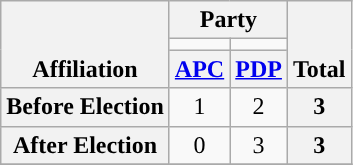<table class=wikitable style="text-align:center">
<tr style="vertical-align:bottom;">
<th rowspan=3>Affiliation</th>
<th colspan=2>Party</th>
<th rowspan=3>Total</th>
</tr>
<tr>
<td style="background-color:"></td>
<td style="background-color:"></td>
</tr>
<tr>
<th><a href='#'>APC</a></th>
<th><a href='#'>PDP</a></th>
</tr>
<tr>
<th>Before Election</th>
<td>1</td>
<td>2</td>
<th>3</th>
</tr>
<tr>
<th>After Election</th>
<td>0</td>
<td>3</td>
<th>3</th>
</tr>
<tr>
</tr>
</table>
